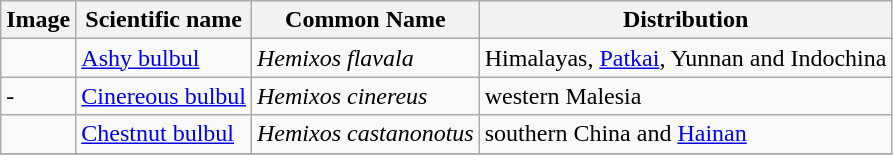<table class="wikitable">
<tr>
<th>Image</th>
<th>Scientific name</th>
<th>Common Name</th>
<th>Distribution</th>
</tr>
<tr>
<td></td>
<td><a href='#'>Ashy bulbul</a></td>
<td><em>Hemixos flavala</em></td>
<td>Himalayas, <a href='#'>Patkai</a>, Yunnan and Indochina</td>
</tr>
<tr>
<td>-</td>
<td><a href='#'>Cinereous bulbul</a></td>
<td><em>Hemixos cinereus</em></td>
<td>western Malesia</td>
</tr>
<tr>
<td></td>
<td><a href='#'>Chestnut bulbul</a></td>
<td><em>Hemixos castanonotus</em></td>
<td>southern China and <a href='#'>Hainan</a></td>
</tr>
<tr>
</tr>
</table>
